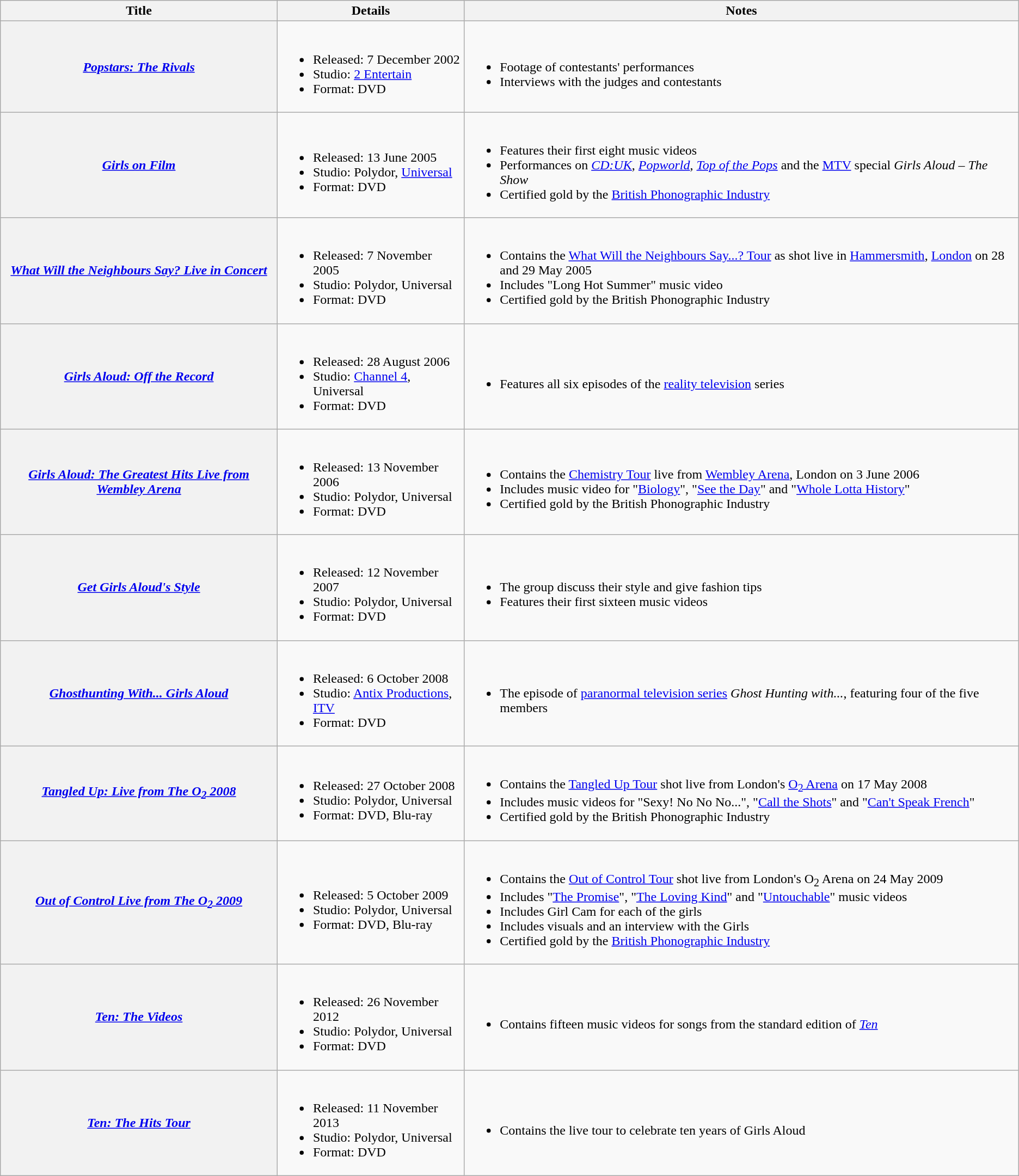<table class="wikitable plainrowheaders">
<tr>
<th scope=col>Title</th>
<th scope=col>Details</th>
<th scope=col>Notes</th>
</tr>
<tr>
<th scope=row><em><a href='#'>Popstars: The Rivals</a></em></th>
<td><br><ul><li>Released: 7 December 2002</li><li>Studio: <a href='#'>2 Entertain</a></li><li>Format: DVD</li></ul></td>
<td><br><ul><li>Footage of contestants' performances</li><li>Interviews with the judges and contestants</li></ul></td>
</tr>
<tr>
<th scope=row><em><a href='#'>Girls on Film</a></em></th>
<td><br><ul><li>Released: 13 June 2005</li><li>Studio: Polydor, <a href='#'>Universal</a></li><li>Format: DVD</li></ul></td>
<td><br><ul><li>Features their first eight music videos</li><li>Performances on <em><a href='#'>CD:UK</a></em>, <em><a href='#'>Popworld</a></em>, <em><a href='#'>Top of the Pops</a></em> and the <a href='#'>MTV</a> special <em>Girls Aloud – The Show</em></li><li>Certified gold by the <a href='#'>British Phonographic Industry</a></li></ul></td>
</tr>
<tr>
<th scope=row><em><a href='#'>What Will the Neighbours Say? Live in Concert</a></em></th>
<td><br><ul><li>Released: 7 November 2005</li><li>Studio: Polydor, Universal</li><li>Format: DVD</li></ul></td>
<td><br><ul><li>Contains the <a href='#'>What Will the Neighbours Say...? Tour</a> as shot live in <a href='#'>Hammersmith</a>, <a href='#'>London</a> on 28 and 29 May 2005</li><li>Includes "Long Hot Summer" music video</li><li>Certified gold by the British Phonographic Industry</li></ul></td>
</tr>
<tr>
<th scope=row><em><a href='#'>Girls Aloud: Off the Record</a></em></th>
<td><br><ul><li>Released: 28 August 2006</li><li>Studio: <a href='#'>Channel 4</a>, Universal</li><li>Format: DVD</li></ul></td>
<td><br><ul><li>Features all six episodes of the <a href='#'>reality television</a> series</li></ul></td>
</tr>
<tr>
<th scope=row><em><a href='#'>Girls Aloud: The Greatest Hits Live from Wembley Arena</a></em></th>
<td><br><ul><li>Released: 13 November 2006</li><li>Studio: Polydor, Universal</li><li>Format: DVD</li></ul></td>
<td><br><ul><li>Contains the <a href='#'>Chemistry Tour</a> live from <a href='#'>Wembley Arena</a>, London on 3 June 2006</li><li>Includes music video for "<a href='#'>Biology</a>", "<a href='#'>See the Day</a>" and "<a href='#'>Whole Lotta History</a>"</li><li>Certified gold by the British Phonographic Industry</li></ul></td>
</tr>
<tr>
<th scope=row><em><a href='#'>Get Girls Aloud's Style</a></em></th>
<td><br><ul><li>Released: 12 November 2007</li><li>Studio: Polydor, Universal</li><li>Format: DVD</li></ul></td>
<td><br><ul><li>The group discuss their style and give fashion tips</li><li>Features their first sixteen music videos</li></ul></td>
</tr>
<tr>
<th scope=row><em><a href='#'>Ghosthunting With... Girls Aloud</a></em></th>
<td><br><ul><li>Released: 6 October 2008</li><li>Studio: <a href='#'>Antix Productions</a>, <a href='#'>ITV</a></li><li>Format: DVD</li></ul></td>
<td><br><ul><li>The episode of <a href='#'>paranormal television series</a> <em>Ghost Hunting with...</em>, featuring four of the five members</li></ul></td>
</tr>
<tr>
<th scope=row><em><a href='#'>Tangled Up: Live from The O<sub>2</sub> 2008</a></em></th>
<td><br><ul><li>Released: 27 October 2008</li><li>Studio: Polydor, Universal</li><li>Format: DVD, Blu-ray</li></ul></td>
<td><br><ul><li>Contains the <a href='#'>Tangled Up Tour</a> shot live from London's <a href='#'>O<sub>2</sub> Arena</a> on 17 May 2008</li><li>Includes music videos for "Sexy! No No No...", "<a href='#'>Call the Shots</a>" and "<a href='#'>Can't Speak French</a>"</li><li>Certified gold by the British Phonographic Industry</li></ul></td>
</tr>
<tr>
<th scope=row><em><a href='#'>Out of Control Live from The O<sub>2</sub> 2009</a></em></th>
<td><br><ul><li>Released: 5 October 2009</li><li>Studio: Polydor, Universal</li><li>Format: DVD, Blu-ray</li></ul></td>
<td><br><ul><li>Contains the <a href='#'>Out of Control Tour</a> shot live from London's O<sub>2</sub> Arena on 24 May 2009</li><li>Includes "<a href='#'>The Promise</a>", "<a href='#'>The Loving Kind</a>" and "<a href='#'>Untouchable</a>" music videos</li><li>Includes Girl Cam for each of the girls</li><li>Includes visuals and an interview with the Girls</li><li>Certified gold by the <a href='#'>British Phonographic Industry</a></li></ul></td>
</tr>
<tr>
<th scope=row><em><a href='#'>Ten: The Videos</a></em></th>
<td><br><ul><li>Released: 26 November 2012</li><li>Studio: Polydor, Universal</li><li>Format: DVD</li></ul></td>
<td><br><ul><li>Contains fifteen music videos for songs from the standard edition of <em><a href='#'>Ten</a></em></li></ul></td>
</tr>
<tr>
<th scope=row><em><a href='#'>Ten: The Hits Tour</a></em></th>
<td><br><ul><li>Released: 11 November 2013</li><li>Studio: Polydor, Universal</li><li>Format: DVD</li></ul></td>
<td><br><ul><li>Contains the live tour to celebrate ten years of Girls Aloud</li></ul></td>
</tr>
</table>
